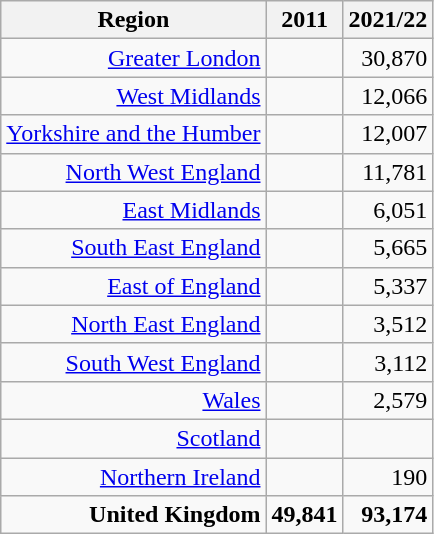<table class="wikitable col1left" style="text-align:right;">
<tr>
<th>Region</th>
<th>2011<br></th>
<th>2021/22<br></th>
</tr>
<tr>
<td><a href='#'>Greater London</a></td>
<td></td>
<td>30,870</td>
</tr>
<tr>
<td><a href='#'>West Midlands</a></td>
<td></td>
<td>12,066</td>
</tr>
<tr>
<td><a href='#'>Yorkshire and the Humber</a></td>
<td></td>
<td>12,007</td>
</tr>
<tr>
<td><a href='#'>North West England</a></td>
<td></td>
<td>11,781</td>
</tr>
<tr>
<td><a href='#'>East Midlands</a></td>
<td></td>
<td>6,051</td>
</tr>
<tr>
<td><a href='#'>South East England</a></td>
<td></td>
<td>5,665</td>
</tr>
<tr>
<td><a href='#'>East of England</a></td>
<td></td>
<td>5,337</td>
</tr>
<tr>
<td><a href='#'>North East England</a></td>
<td></td>
<td>3,512</td>
</tr>
<tr>
<td><a href='#'>South West England</a></td>
<td></td>
<td>3,112</td>
</tr>
<tr>
<td><a href='#'>Wales</a></td>
<td></td>
<td>2,579</td>
</tr>
<tr>
<td><a href='#'>Scotland</a></td>
<td></td>
<td></td>
</tr>
<tr>
<td><a href='#'>Northern Ireland</a></td>
<td></td>
<td>190</td>
</tr>
<tr>
<td><strong>United Kingdom</strong></td>
<td><strong>49,841</strong></td>
<td><strong>93,174</strong></td>
</tr>
</table>
